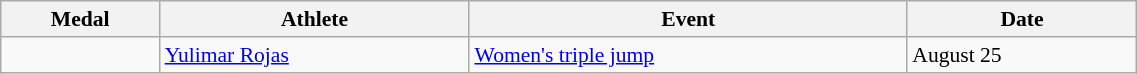<table class="wikitable" style="font-size:90%" width=60%>
<tr>
<th>Medal</th>
<th>Athlete</th>
<th>Event</th>
<th>Date</th>
</tr>
<tr>
<td></td>
<td><a href='#'>Yulimar Rojas </a></td>
<td><a href='#'>Women's triple jump</a></td>
<td>August 25</td>
</tr>
</table>
